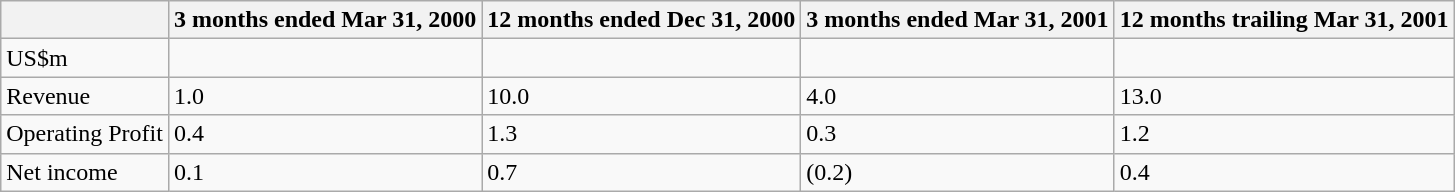<table class="wikitable">
<tr>
<th></th>
<th>3 months ended Mar 31, 2000</th>
<th>12 months ended Dec 31, 2000</th>
<th>3 months ended Mar 31, 2001</th>
<th>12 months trailing Mar 31, 2001</th>
</tr>
<tr>
<td>US$m</td>
<td></td>
<td></td>
<td></td>
<td></td>
</tr>
<tr>
<td>Revenue</td>
<td>1.0</td>
<td>10.0</td>
<td>4.0</td>
<td>13.0</td>
</tr>
<tr>
<td>Operating Profit</td>
<td>0.4</td>
<td>1.3</td>
<td>0.3</td>
<td>1.2</td>
</tr>
<tr>
<td>Net income</td>
<td>0.1</td>
<td>0.7</td>
<td>(0.2)</td>
<td>0.4</td>
</tr>
</table>
